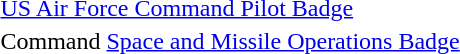<table>
<tr>
<td></td>
<td><a href='#'>US Air Force Command Pilot Badge</a></td>
</tr>
<tr>
<td><span></span></td>
<td>Command <a href='#'>Space and Missile Operations Badge</a></td>
</tr>
</table>
